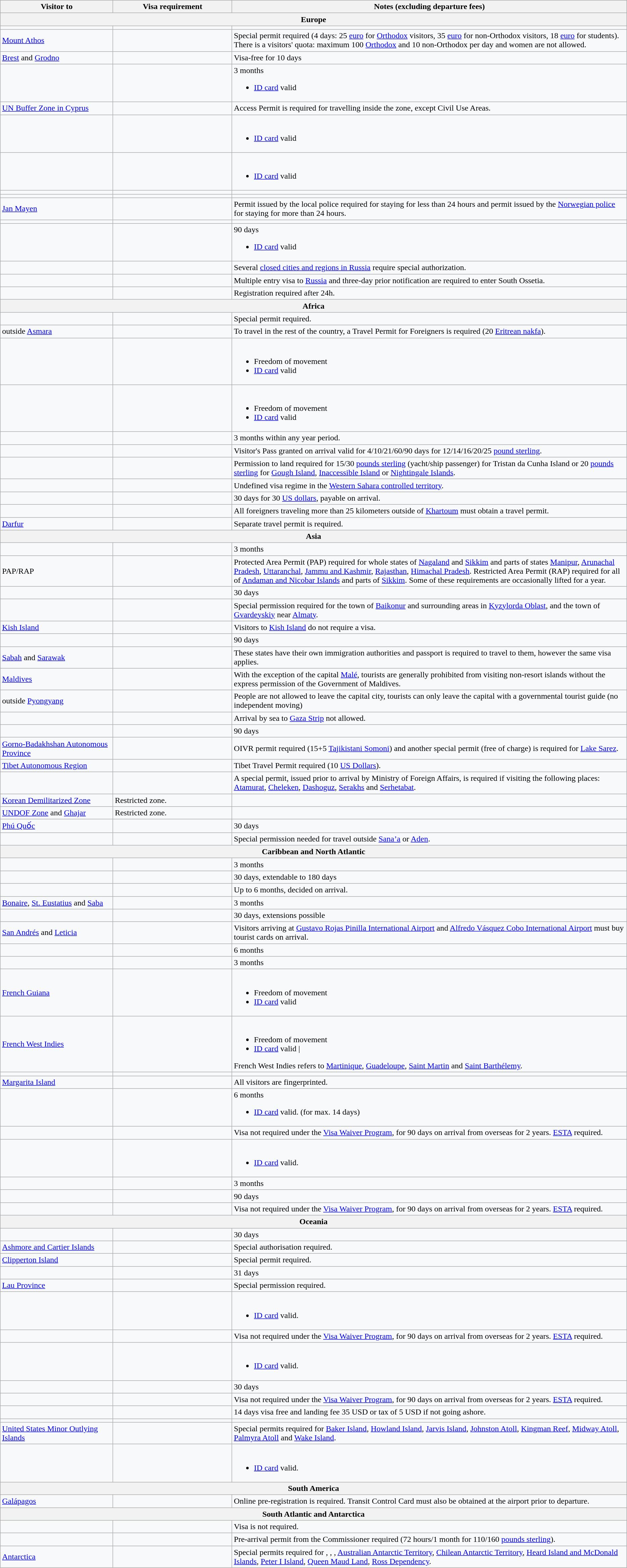<table class="wikitable sortable sticky-header mw-datatable" style="text-align: left; table-layout: fixed;background:#f8f9faff; ">
<tr>
<th style="width:18%;">Visitor to</th>
<th style="width:19%;">Visa requirement</th>
<th>Notes (excluding departure fees)</th>
</tr>
<tr>
<th colspan="3">Europe</th>
</tr>
<tr>
<td></td>
<td></td>
<td></td>
</tr>
<tr>
<td> <a href='#'>Mount Athos</a></td>
<td></td>
<td>Special permit required (4 days: 25 <a href='#'>euro</a> for <a href='#'>Orthodox</a> visitors, 35 <a href='#'>euro</a> for non-Orthodox visitors, 18 <a href='#'>euro</a> for students). There is a visitors' quota: maximum 100 <a href='#'>Orthodox</a> and 10 non-Orthodox per day and women are not allowed.</td>
</tr>
<tr>
<td> <a href='#'>Brest</a> and <a href='#'>Grodno</a></td>
<td></td>
<td>Visa-free for 10 days</td>
</tr>
<tr>
<td></td>
<td></td>
<td>3 months<br><ul><li><a href='#'>ID card</a> valid</li></ul></td>
</tr>
<tr>
<td> <a href='#'>UN Buffer Zone in Cyprus</a></td>
<td></td>
<td>Access Permit is required for travelling inside the zone, except Civil Use Areas.</td>
</tr>
<tr>
<td></td>
<td></td>
<td><br><ul><li><a href='#'>ID card</a> valid</li></ul></td>
</tr>
<tr>
<td></td>
<td></td>
<td><br><ul><li><a href='#'>ID card</a> valid</li></ul></td>
</tr>
<tr>
<td></td>
<td></td>
<td></td>
</tr>
<tr>
<td></td>
<td></td>
<td></td>
</tr>
<tr>
<td> <a href='#'>Jan Mayen</a></td>
<td></td>
<td>Permit issued by the local police required for staying for less than 24 hours and permit issued by the <a href='#'>Norwegian police</a> for staying for more than 24 hours.</td>
</tr>
<tr>
<td></td>
<td></td>
<td></td>
</tr>
<tr>
<td></td>
<td></td>
<td>90 days<br><ul><li><a href='#'>ID card</a> valid</li></ul></td>
</tr>
<tr>
<td></td>
<td></td>
<td>Several <a href='#'>closed cities and regions in Russia</a> require special authorization.</td>
</tr>
<tr>
<td></td>
<td></td>
<td>Multiple entry visa to <a href='#'>Russia</a> and three-day prior notification are required to enter South Ossetia.</td>
</tr>
<tr>
<td></td>
<td></td>
<td>Registration required after 24h.</td>
</tr>
<tr>
<th colspan="3">Africa</th>
</tr>
<tr>
<td></td>
<td></td>
<td>Special permit required.</td>
</tr>
<tr>
<td> outside <a href='#'>Asmara</a></td>
<td></td>
<td>To travel in the rest of the country, a Travel Permit for Foreigners is required (20 <a href='#'>Eritrean nakfa</a>).</td>
</tr>
<tr>
<td></td>
<td></td>
<td><br><ul><li>Freedom of movement</li><li><a href='#'>ID card</a> valid</li></ul></td>
</tr>
<tr>
<td></td>
<td></td>
<td><br><ul><li>Freedom of movement</li><li><a href='#'>ID card</a> valid</li></ul></td>
</tr>
<tr>
<td></td>
<td></td>
<td>3 months within any year period.</td>
</tr>
<tr>
<td></td>
<td></td>
<td>Visitor's Pass granted on arrival valid for 4/10/21/60/90 days for 12/14/16/20/25 <a href='#'>pound sterling</a>.</td>
</tr>
<tr>
<td></td>
<td></td>
<td>Permission to land required for 15/30 <a href='#'>pounds sterling</a> (yacht/ship passenger) for Tristan da Cunha Island or 20 <a href='#'>pounds sterling</a> for <a href='#'>Gough Island</a>, <a href='#'>Inaccessible Island</a> or <a href='#'>Nightingale Islands</a>.</td>
</tr>
<tr>
<td></td>
<td></td>
<td>Undefined visa regime in the <a href='#'>Western Sahara controlled territory</a>.</td>
</tr>
<tr>
<td></td>
<td></td>
<td>30 days for 30 <a href='#'>US dollars</a>, payable on arrival.</td>
</tr>
<tr>
<td></td>
<td></td>
<td>All foreigners traveling more than 25 kilometers outside of <a href='#'>Khartoum</a> must obtain a travel permit.</td>
</tr>
<tr>
<td> <a href='#'>Darfur</a></td>
<td></td>
<td>Separate travel permit is required.</td>
</tr>
<tr>
<th colspan="3">Asia</th>
</tr>
<tr>
<td></td>
<td></td>
<td>3 months</td>
</tr>
<tr>
<td> PAP/RAP</td>
<td></td>
<td>Protected Area Permit (PAP) required for whole states of <a href='#'>Nagaland</a> and <a href='#'>Sikkim</a> and parts of states <a href='#'>Manipur</a>, <a href='#'>Arunachal Pradesh</a>, <a href='#'>Uttaranchal</a>, <a href='#'>Jammu and Kashmir</a>, <a href='#'>Rajasthan</a>, <a href='#'>Himachal Pradesh</a>. Restricted Area Permit (RAP) required for all of <a href='#'>Andaman and Nicobar Islands</a> and parts of <a href='#'>Sikkim</a>. Some of these requirements are occasionally lifted for a year.</td>
</tr>
<tr>
<td></td>
<td></td>
<td>30 days</td>
</tr>
<tr>
<td></td>
<td></td>
<td>Special permission required for the town of <a href='#'>Baikonur</a> and surrounding areas in <a href='#'>Kyzylorda Oblast</a>, and the town of <a href='#'>Gvardeyskiy</a> near <a href='#'>Almaty</a>.</td>
</tr>
<tr>
<td> <a href='#'>Kish Island</a></td>
<td></td>
<td>Visitors to <a href='#'>Kish Island</a> do not require a visa.</td>
</tr>
<tr>
<td></td>
<td></td>
<td>90 days</td>
</tr>
<tr>
<td> <a href='#'>Sabah</a> and <a href='#'>Sarawak</a></td>
<td></td>
<td>These states have their own immigration authorities and passport is required to travel to them, however the same visa applies.</td>
</tr>
<tr>
<td> <a href='#'>Maldives</a></td>
<td></td>
<td>With the exception of the capital <a href='#'>Malé</a>, tourists are generally prohibited from visiting non-resort islands without the express permission of the Government of Maldives.</td>
</tr>
<tr>
<td> outside <a href='#'>Pyongyang</a></td>
<td></td>
<td>People are not allowed to leave the capital city, tourists can only leave the capital with a governmental tourist guide (no independent moving)</td>
</tr>
<tr>
<td></td>
<td></td>
<td>Arrival by sea to <a href='#'>Gaza Strip</a> not allowed.</td>
</tr>
<tr>
<td></td>
<td></td>
<td>90 days</td>
</tr>
<tr>
<td> <a href='#'>Gorno-Badakhshan Autonomous Province</a></td>
<td></td>
<td>OIVR permit required (15+5 <a href='#'>Tajikistani Somoni</a>) and another special permit (free of charge) is required for <a href='#'>Lake Sarez</a>.</td>
</tr>
<tr>
<td> <a href='#'>Tibet Autonomous Region</a></td>
<td></td>
<td>Tibet Travel Permit required (10 <a href='#'>US Dollars</a>).</td>
</tr>
<tr>
<td></td>
<td></td>
<td>A special permit, issued prior to arrival by Ministry of Foreign Affairs, is required if visiting the following places: <a href='#'>Atamurat</a>, <a href='#'>Cheleken</a>, <a href='#'>Dashoguz</a>, <a href='#'>Serakhs</a> and <a href='#'>Serhetabat</a>.</td>
</tr>
<tr>
<td> <a href='#'>Korean Demilitarized Zone</a></td>
<td>Restricted zone.</td>
<td></td>
</tr>
<tr>
<td> <a href='#'>UNDOF Zone</a> and <a href='#'>Ghajar</a></td>
<td>Restricted zone.</td>
<td></td>
</tr>
<tr>
<td> <a href='#'>Phú Quốc</a></td>
<td></td>
<td>30 days</td>
</tr>
<tr>
<td></td>
<td></td>
<td>Special permission needed for travel outside <a href='#'>Sana’a</a> or <a href='#'>Aden</a>.</td>
</tr>
<tr>
<th colspan="3">Caribbean and North Atlantic</th>
</tr>
<tr>
<td></td>
<td></td>
<td>3 months</td>
</tr>
<tr>
<td></td>
<td></td>
<td>30 days, extendable to 180 days</td>
</tr>
<tr>
<td></td>
<td></td>
<td>Up to 6 months, decided on arrival.</td>
</tr>
<tr>
<td> <a href='#'>Bonaire</a>, <a href='#'>St. Eustatius</a> and <a href='#'>Saba</a></td>
<td></td>
<td>3 months</td>
</tr>
<tr>
<td></td>
<td></td>
<td>30 days, extensions possible</td>
</tr>
<tr>
<td> <a href='#'>San Andrés</a> and <a href='#'>Leticia</a></td>
<td></td>
<td>Visitors arriving at <a href='#'>Gustavo Rojas Pinilla International Airport</a> and <a href='#'>Alfredo Vásquez Cobo International Airport</a> must buy tourist cards on arrival.</td>
</tr>
<tr>
<td></td>
<td></td>
<td>6 months</td>
</tr>
<tr>
<td></td>
<td></td>
<td>3 months</td>
</tr>
<tr>
<td> <a href='#'>French Guiana</a></td>
<td></td>
<td><br><ul><li>Freedom of movement</li><li><a href='#'>ID card</a> valid</li></ul></td>
</tr>
<tr>
<td> <a href='#'>French West Indies</a></td>
<td></td>
<td><br><ul><li>Freedom of movement</li><li><a href='#'>ID card</a> valid |</li></ul>French West Indies refers to <a href='#'>Martinique</a>, <a href='#'>Guadeloupe</a>, <a href='#'>Saint Martin</a> and <a href='#'>Saint Barthélemy</a>.</td>
</tr>
<tr>
<td></td>
<td></td>
<td></td>
</tr>
<tr>
<td> <a href='#'>Margarita Island</a></td>
<td></td>
<td>All visitors are fingerprinted.</td>
</tr>
<tr>
<td></td>
<td></td>
<td>6 months<br><ul><li><a href='#'>ID card</a> valid. (for max. 14 days)</li></ul></td>
</tr>
<tr>
<td></td>
<td></td>
<td>Visa not required under the <a href='#'>Visa Waiver Program</a>, for 90 days on arrival from overseas for 2 years. <a href='#'>ESTA</a> required.</td>
</tr>
<tr>
<td></td>
<td></td>
<td><br><ul><li><a href='#'>ID card</a> valid.</li></ul></td>
</tr>
<tr>
<td></td>
<td></td>
<td>3 months</td>
</tr>
<tr>
<td></td>
<td></td>
<td>90 days</td>
</tr>
<tr>
<td></td>
<td></td>
<td>Visa not required under the <a href='#'>Visa Waiver Program</a>, for 90 days on arrival from overseas for 2 years. <a href='#'>ESTA</a> required.</td>
</tr>
<tr>
<th colspan="3">Oceania</th>
</tr>
<tr>
<td></td>
<td></td>
<td>30 days</td>
</tr>
<tr>
<td> <a href='#'>Ashmore and Cartier Islands</a></td>
<td></td>
<td>Special authorisation required.</td>
</tr>
<tr>
<td> <a href='#'>Clipperton Island</a></td>
<td></td>
<td>Special permit required.</td>
</tr>
<tr>
<td></td>
<td></td>
<td>31 days</td>
</tr>
<tr>
<td> <a href='#'>Lau Province</a></td>
<td></td>
<td>Special permission required.</td>
</tr>
<tr>
<td></td>
<td></td>
<td><br><ul><li><a href='#'>ID card</a> valid.</li></ul></td>
</tr>
<tr>
<td></td>
<td></td>
<td>Visa not required under the <a href='#'>Visa Waiver Program</a>, for 90 days on arrival from overseas for 2 years. <a href='#'>ESTA</a> required.</td>
</tr>
<tr>
<td></td>
<td></td>
<td><br><ul><li><a href='#'>ID card</a> valid.</li></ul></td>
</tr>
<tr>
<td></td>
<td></td>
<td>30 days</td>
</tr>
<tr>
<td></td>
<td></td>
<td>Visa not required under the <a href='#'>Visa Waiver Program</a>, for 90 days on arrival from overseas for 2 years. <a href='#'>ESTA</a> required.</td>
</tr>
<tr>
<td></td>
<td></td>
<td>14 days visa free and landing fee 35 USD or tax of 5 USD if not going ashore.</td>
</tr>
<tr>
<td></td>
<td></td>
<td></td>
</tr>
<tr>
<td> <a href='#'>United States Minor Outlying Islands</a></td>
<td></td>
<td>Special permits required for <a href='#'>Baker Island</a>, <a href='#'>Howland Island</a>, <a href='#'>Jarvis Island</a>, <a href='#'>Johnston Atoll</a>, <a href='#'>Kingman Reef</a>, <a href='#'>Midway Atoll</a>, <a href='#'>Palmyra Atoll</a> and <a href='#'>Wake Island</a>.</td>
</tr>
<tr>
<td></td>
<td></td>
<td><br><ul><li><a href='#'>ID card</a> valid.</li></ul></td>
</tr>
<tr>
<th colspan="3">South America</th>
</tr>
<tr>
<td> <a href='#'>Galápagos</a></td>
<td></td>
<td>Online pre-registration is required. Transit Control Card must also be obtained at the airport prior to departure.</td>
</tr>
<tr>
<th colspan="3">South Atlantic and Antarctica</th>
</tr>
<tr>
<td></td>
<td></td>
<td>Visa is not required.</td>
</tr>
<tr>
<td></td>
<td></td>
<td>Pre-arrival permit from the Commissioner required (72 hours/1 month for 110/160 <a href='#'>pounds sterling</a>).</td>
</tr>
<tr>
<td><a href='#'>Antarctica</a></td>
<td></td>
<td>Special permits required for , , ,  <a href='#'>Australian Antarctic Territory</a>,  <a href='#'>Chilean Antarctic Territory</a>,  <a href='#'>Heard Island and McDonald Islands</a>,  <a href='#'>Peter I Island</a>,  <a href='#'>Queen Maud Land</a>,  <a href='#'>Ross Dependency</a>.</td>
</tr>
</table>
